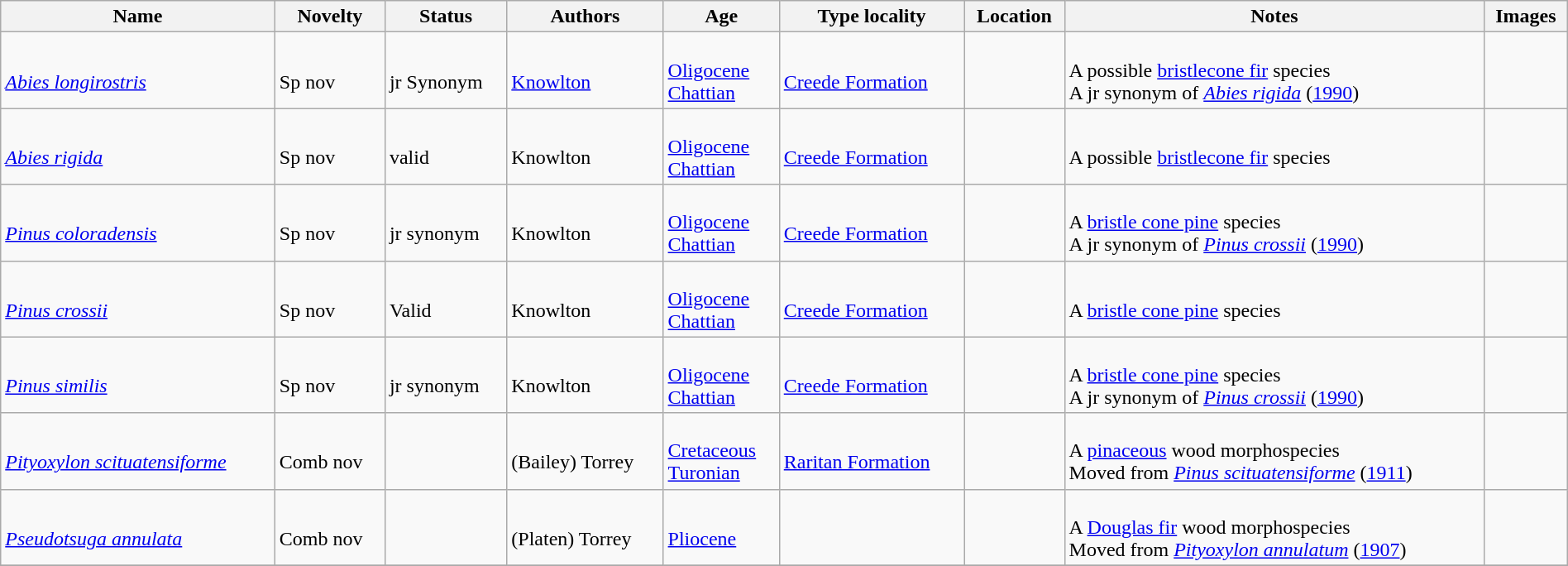<table class="wikitable sortable" align="center" width="100%">
<tr>
<th>Name</th>
<th>Novelty</th>
<th>Status</th>
<th>Authors</th>
<th>Age</th>
<th>Type locality</th>
<th>Location</th>
<th>Notes</th>
<th>Images</th>
</tr>
<tr>
<td><br><em><a href='#'>Abies longirostris</a></em></td>
<td><br>Sp nov</td>
<td><br>jr Synonym</td>
<td><br><a href='#'>Knowlton</a></td>
<td><br><a href='#'>Oligocene</a><br><a href='#'>Chattian</a></td>
<td><br><a href='#'>Creede Formation</a></td>
<td><br><br></td>
<td><br>A possible <a href='#'>bristlecone fir</a> species<br> A jr synonym of <em><a href='#'>Abies rigida</a></em> (<a href='#'>1990</a>)</td>
<td></td>
</tr>
<tr>
<td><br><em><a href='#'>Abies rigida</a></em></td>
<td><br>Sp nov</td>
<td><br>valid</td>
<td><br>Knowlton</td>
<td><br><a href='#'>Oligocene</a><br><a href='#'>Chattian</a></td>
<td><br><a href='#'>Creede Formation</a></td>
<td><br><br></td>
<td><br>A possible <a href='#'>bristlecone fir</a> species</td>
<td><br></td>
</tr>
<tr>
<td><br><em><a href='#'>Pinus coloradensis</a></em></td>
<td><br>Sp nov</td>
<td><br>jr synonym</td>
<td><br>Knowlton</td>
<td><br><a href='#'>Oligocene</a><br><a href='#'>Chattian</a></td>
<td><br><a href='#'>Creede Formation</a></td>
<td><br><br></td>
<td><br>A <a href='#'>bristle cone pine</a> species<br> A jr synonym of <em><a href='#'>Pinus crossii</a></em> (<a href='#'>1990</a>)</td>
<td></td>
</tr>
<tr>
<td><br><em><a href='#'>Pinus crossii</a></em></td>
<td><br>Sp nov</td>
<td><br>Valid</td>
<td><br>Knowlton</td>
<td><br><a href='#'>Oligocene</a><br><a href='#'>Chattian</a></td>
<td><br><a href='#'>Creede Formation</a></td>
<td><br><br></td>
<td><br>A <a href='#'>bristle cone pine</a> species</td>
<td></td>
</tr>
<tr>
<td><br><em><a href='#'>Pinus similis</a></em></td>
<td><br>Sp nov</td>
<td><br>jr synonym</td>
<td><br>Knowlton</td>
<td><br><a href='#'>Oligocene</a><br><a href='#'>Chattian</a></td>
<td><br><a href='#'>Creede Formation</a></td>
<td><br><br></td>
<td><br>A <a href='#'>bristle cone pine</a> species<br> A jr synonym of <em><a href='#'>Pinus crossii</a></em> (<a href='#'>1990</a>)</td>
<td></td>
</tr>
<tr>
<td><br><em><a href='#'>Pityoxylon scituatensiforme</a></em></td>
<td><br>Comb nov</td>
<td></td>
<td><br>(Bailey) Torrey</td>
<td><br><a href='#'>Cretaceous</a><br><a href='#'>Turonian</a></td>
<td><br><a href='#'>Raritan Formation</a></td>
<td><br><br></td>
<td><br>A <a href='#'>pinaceous</a> wood morphospecies<br>Moved from <em><a href='#'>Pinus scituatensiforme</a></em> (<a href='#'>1911</a>)</td>
<td><br></td>
</tr>
<tr>
<td><br><em><a href='#'>Pseudotsuga annulata</a></em></td>
<td><br>Comb nov</td>
<td></td>
<td><br>(Platen) Torrey</td>
<td><br><a href='#'>Pliocene</a></td>
<td></td>
<td><br><br></td>
<td><br>A <a href='#'>Douglas fir</a> wood morphospecies<br>Moved from <em><a href='#'>Pityoxylon annulatum</a></em> (<a href='#'>1907</a>)</td>
<td><br></td>
</tr>
<tr>
</tr>
</table>
